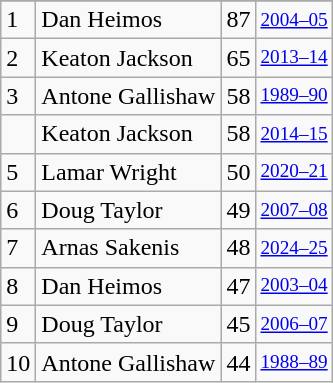<table class="wikitable">
<tr>
</tr>
<tr>
<td>1</td>
<td>Dan Heimos</td>
<td>87</td>
<td style="font-size:80%;"><a href='#'>2004–05</a></td>
</tr>
<tr>
<td>2</td>
<td>Keaton Jackson</td>
<td>65</td>
<td style="font-size:80%;"><a href='#'>2013–14</a></td>
</tr>
<tr>
<td>3</td>
<td>Antone Gallishaw</td>
<td>58</td>
<td style="font-size:80%;"><a href='#'>1989–90</a></td>
</tr>
<tr>
<td></td>
<td>Keaton Jackson</td>
<td>58</td>
<td style="font-size:80%;"><a href='#'>2014–15</a></td>
</tr>
<tr>
<td>5</td>
<td>Lamar Wright</td>
<td>50</td>
<td style="font-size:80%;"><a href='#'>2020–21</a></td>
</tr>
<tr>
<td>6</td>
<td>Doug Taylor</td>
<td>49</td>
<td style="font-size:80%;"><a href='#'>2007–08</a></td>
</tr>
<tr>
<td>7</td>
<td>Arnas Sakenis</td>
<td>48</td>
<td style="font-size:80%;"><a href='#'>2024–25</a></td>
</tr>
<tr>
<td>8</td>
<td>Dan Heimos</td>
<td>47</td>
<td style="font-size:80%;"><a href='#'>2003–04</a></td>
</tr>
<tr>
<td>9</td>
<td>Doug Taylor</td>
<td>45</td>
<td style="font-size:80%;"><a href='#'>2006–07</a></td>
</tr>
<tr>
<td>10</td>
<td>Antone Gallishaw</td>
<td>44</td>
<td style="font-size:80%;"><a href='#'>1988–89</a></td>
</tr>
</table>
